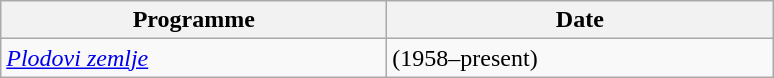<table class="wikitable">
<tr>
<th width=250>Programme</th>
<th width=250>Date</th>
</tr>
<tr>
<td><em><a href='#'>Plodovi zemlje</a></em></td>
<td>(1958–present)</td>
</tr>
</table>
